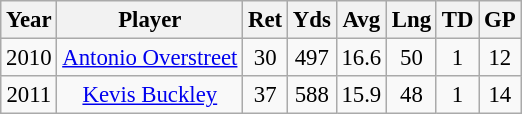<table class="wikitable" style="font-size: 95%; text-align:center;">
<tr>
<th>Year</th>
<th>Player</th>
<th>Ret</th>
<th>Yds</th>
<th>Avg</th>
<th>Lng</th>
<th>TD</th>
<th>GP</th>
</tr>
<tr>
<td align="center">2010</td>
<td><a href='#'>Antonio Overstreet</a></td>
<td>30</td>
<td>497</td>
<td>16.6</td>
<td>50</td>
<td>1</td>
<td>12</td>
</tr>
<tr>
<td align="center">2011</td>
<td><a href='#'>Kevis Buckley</a></td>
<td>37</td>
<td>588</td>
<td>15.9</td>
<td>48</td>
<td>1</td>
<td>14</td>
</tr>
</table>
